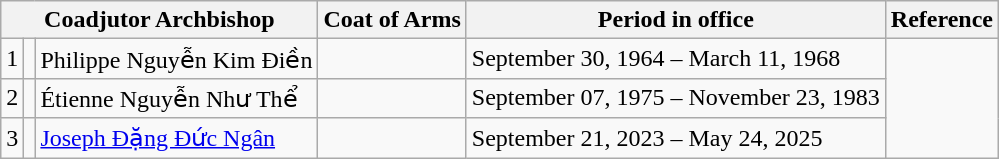<table class="wikitable">
<tr>
<th colspan="3">Coadjutor Archbishop</th>
<th>Coat of Arms</th>
<th>Period in office</th>
<th>Reference</th>
</tr>
<tr>
<td>1</td>
<td></td>
<td>Philippe Nguyễn Kim Ðiền </td>
<td></td>
<td>September 30, 1964 – March 11, 1968</td>
<td rowspan=3></td>
</tr>
<tr>
<td>2</td>
<td></td>
<td>Étienne Nguyễn Như Thể</td>
<td></td>
<td>September 07, 1975 – November 23, 1983</td>
</tr>
<tr>
<td>3</td>
<td></td>
<td><a href='#'>Joseph Ðặng Ðức Ngân</a></td>
<td></td>
<td>September 21, 2023 – May 24, 2025</td>
</tr>
</table>
